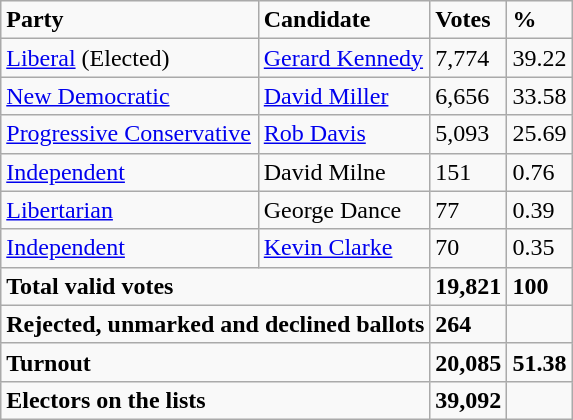<table class="wikitable">
<tr>
<td><strong>Party</strong></td>
<td><strong>Candidate</strong></td>
<td><strong>Votes</strong></td>
<td><strong>%</strong></td>
</tr>
<tr>
<td><a href='#'>Liberal</a> (Elected)</td>
<td><a href='#'>Gerard Kennedy</a></td>
<td>7,774</td>
<td>39.22</td>
</tr>
<tr>
<td><a href='#'>New Democratic</a></td>
<td><a href='#'>David Miller</a></td>
<td>6,656</td>
<td>33.58</td>
</tr>
<tr>
<td><a href='#'>Progressive Conservative</a></td>
<td><a href='#'>Rob Davis</a></td>
<td>5,093</td>
<td>25.69</td>
</tr>
<tr>
<td><a href='#'>Independent</a></td>
<td>David Milne</td>
<td>151</td>
<td>0.76</td>
</tr>
<tr>
<td><a href='#'>Libertarian</a></td>
<td>George Dance</td>
<td>77</td>
<td>0.39</td>
</tr>
<tr>
<td><a href='#'>Independent</a></td>
<td><a href='#'>Kevin Clarke</a></td>
<td>70</td>
<td>0.35</td>
</tr>
<tr>
<td colspan="2"><strong>Total valid votes</strong></td>
<td><strong>19,821</strong></td>
<td><strong>100</strong></td>
</tr>
<tr>
<td colspan="2"><strong>Rejected, unmarked and declined ballots</strong></td>
<td><strong>264</strong></td>
<td></td>
</tr>
<tr>
<td colspan="2"><strong>Turnout</strong></td>
<td><strong>20,085</strong></td>
<td><strong>51.38</strong></td>
</tr>
<tr>
<td colspan="2"><strong>Electors on the lists</strong></td>
<td><strong>39,092</strong></td>
<td></td>
</tr>
</table>
